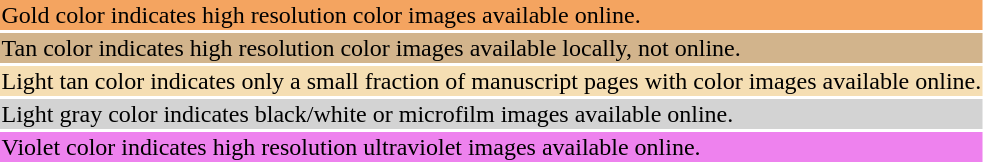<table style="background:transparent">
<tr>
<td bgcolor="sandybrown">Gold color indicates high resolution color images available online.</td>
</tr>
<tr>
<td bgcolor="tan">Tan color indicates high resolution color images available locally, not online.</td>
</tr>
<tr>
<td bgcolor="wheat">Light tan color indicates only a small fraction of manuscript pages with color images available online.</td>
</tr>
<tr>
<td bgcolor="lightgray">Light gray color indicates black/white or microfilm images available online.</td>
</tr>
<tr>
<td bgcolor="violet">Violet color indicates high resolution ultraviolet images available online.</td>
</tr>
</table>
